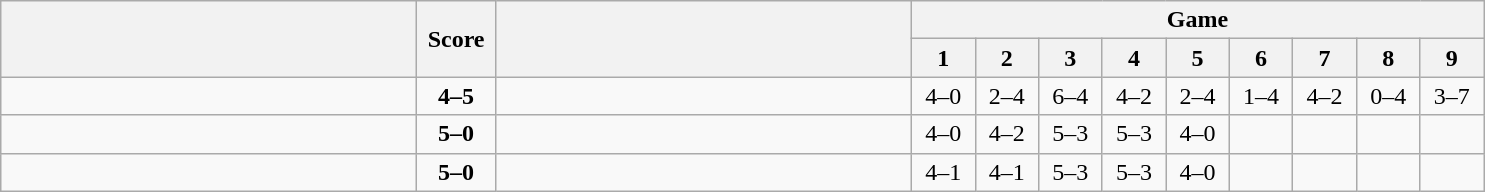<table class="wikitable" style="text-align: center;">
<tr>
<th rowspan=2 align="right" width="270"></th>
<th rowspan=2 width="45">Score</th>
<th rowspan=2 align="left" width="270"></th>
<th colspan=9>Game</th>
</tr>
<tr>
<th width="35">1</th>
<th width="35">2</th>
<th width="35">3</th>
<th width="35">4</th>
<th width="35">5</th>
<th width="35">6</th>
<th width="35">7</th>
<th width="35">8</th>
<th width="35">9</th>
</tr>
<tr>
<td align=left><br></td>
<td align=center><strong>4–5</strong></td>
<td align=left><strong><br></strong></td>
<td>4–0</td>
<td>2–4</td>
<td>6–4</td>
<td>4–2</td>
<td>2–4</td>
<td>1–4</td>
<td>4–2</td>
<td>0–4</td>
<td>3–7</td>
</tr>
<tr>
<td align=left><strong><br></strong></td>
<td align=center><strong>5–0</strong></td>
<td align=left><br></td>
<td>4–0</td>
<td>4–2</td>
<td>5–3</td>
<td>5–3</td>
<td>4–0</td>
<td></td>
<td></td>
<td></td>
<td></td>
</tr>
<tr>
<td align=left><strong><br></strong></td>
<td align=center><strong>5–0</strong></td>
<td align=left><br></td>
<td>4–1</td>
<td>4–1</td>
<td>5–3</td>
<td>5–3</td>
<td>4–0</td>
<td></td>
<td></td>
<td></td>
<td></td>
</tr>
</table>
